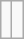<table class=wikitable>
<tr>
<td><br></td>
<td><br></td>
</tr>
</table>
